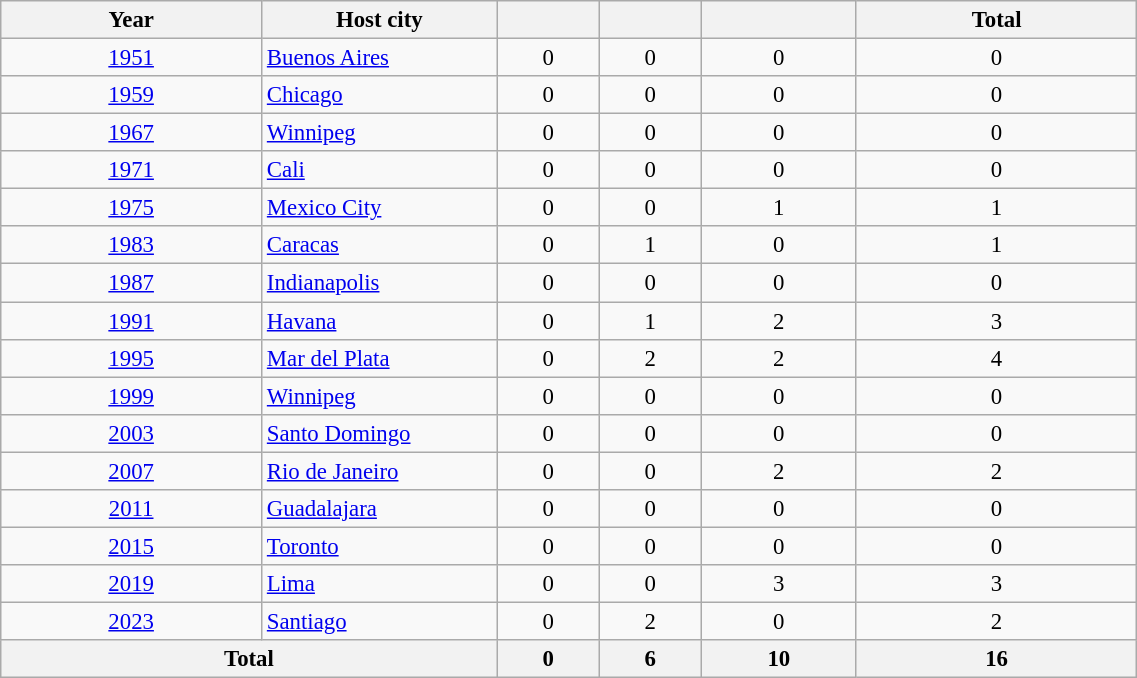<table class="wikitable sortable" style=" text-align:center; font-size:95%;" width="60%">
<tr>
<th>Year</th>
<th width=150>Host city</th>
<th></th>
<th></th>
<th></th>
<th>Total</th>
</tr>
<tr>
<td><a href='#'>1951</a></td>
<td align=left> <a href='#'>Buenos Aires</a></td>
<td>0</td>
<td>0</td>
<td>0</td>
<td>0</td>
</tr>
<tr>
<td><a href='#'>1959</a></td>
<td align=left> <a href='#'>Chicago</a></td>
<td>0</td>
<td>0</td>
<td>0</td>
<td>0</td>
</tr>
<tr>
<td><a href='#'>1967</a></td>
<td align=left> <a href='#'>Winnipeg</a></td>
<td>0</td>
<td>0</td>
<td>0</td>
<td>0</td>
</tr>
<tr>
<td><a href='#'>1971</a></td>
<td align=left> <a href='#'>Cali</a></td>
<td>0</td>
<td>0</td>
<td>0</td>
<td>0</td>
</tr>
<tr>
<td><a href='#'>1975</a></td>
<td align=left> <a href='#'>Mexico City</a></td>
<td>0</td>
<td>0</td>
<td>1</td>
<td>1</td>
</tr>
<tr>
<td><a href='#'>1983</a></td>
<td align=left> <a href='#'>Caracas</a></td>
<td>0</td>
<td>1</td>
<td>0</td>
<td>1</td>
</tr>
<tr>
<td><a href='#'>1987</a></td>
<td align=left> <a href='#'>Indianapolis</a></td>
<td>0</td>
<td>0</td>
<td>0</td>
<td>0</td>
</tr>
<tr>
<td><a href='#'>1991</a></td>
<td align=left> <a href='#'>Havana</a></td>
<td>0</td>
<td>1</td>
<td>2</td>
<td>3</td>
</tr>
<tr>
<td><a href='#'>1995</a></td>
<td align=left> <a href='#'>Mar del Plata</a></td>
<td>0</td>
<td>2</td>
<td>2</td>
<td>4</td>
</tr>
<tr>
<td><a href='#'>1999</a></td>
<td align=left> <a href='#'>Winnipeg</a></td>
<td>0</td>
<td>0</td>
<td>0</td>
<td>0</td>
</tr>
<tr>
<td><a href='#'>2003</a></td>
<td align=left> <a href='#'>Santo Domingo</a></td>
<td>0</td>
<td>0</td>
<td>0</td>
<td>0</td>
</tr>
<tr>
<td><a href='#'>2007</a></td>
<td align=left> <a href='#'>Rio de Janeiro</a></td>
<td>0</td>
<td>0</td>
<td>2</td>
<td>2</td>
</tr>
<tr>
<td><a href='#'>2011</a></td>
<td align=left> <a href='#'>Guadalajara</a></td>
<td>0</td>
<td>0</td>
<td>0</td>
<td>0</td>
</tr>
<tr>
<td><a href='#'>2015</a></td>
<td align=left> <a href='#'>Toronto</a></td>
<td>0</td>
<td>0</td>
<td>0</td>
<td>0</td>
</tr>
<tr>
<td><a href='#'>2019</a></td>
<td align=left> <a href='#'>Lima</a></td>
<td>0</td>
<td>0</td>
<td>3</td>
<td>3</td>
</tr>
<tr>
<td><a href='#'>2023</a></td>
<td align=left> <a href='#'>Santiago</a></td>
<td>0</td>
<td>2</td>
<td>0</td>
<td>2</td>
</tr>
<tr>
<th colspan="2">Total</th>
<th>0</th>
<th>6</th>
<th>10</th>
<th>16</th>
</tr>
</table>
